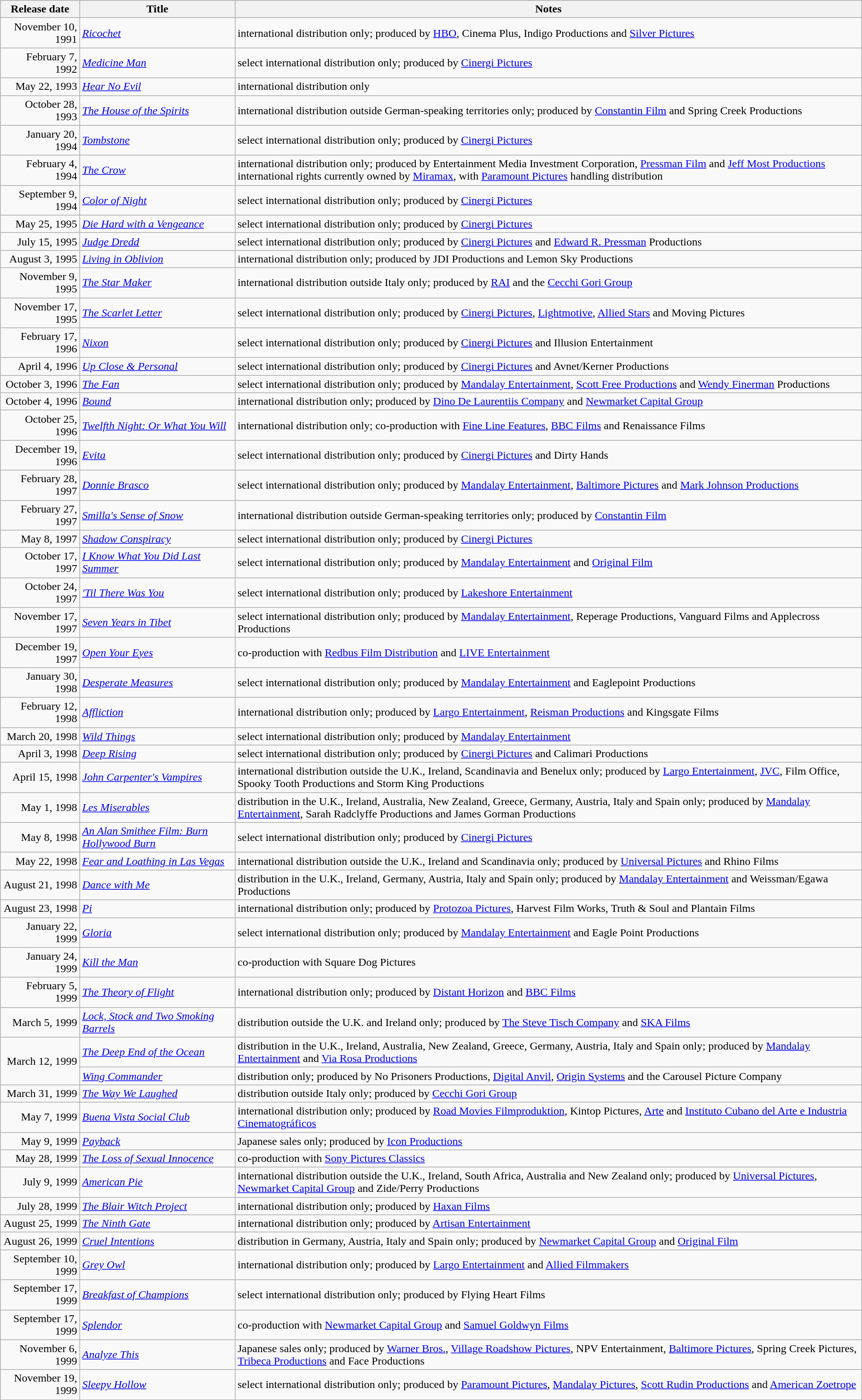<table class="wikitable sortable">
<tr>
<th>Release date</th>
<th>Title</th>
<th>Notes</th>
</tr>
<tr>
<td style="text-align:right;">November 10, 1991</td>
<td><em><a href='#'>Ricochet</a></em></td>
<td>international distribution only; produced by <a href='#'>HBO</a>, Cinema Plus, Indigo Productions and <a href='#'>Silver Pictures</a></td>
</tr>
<tr>
<td style="text-align:right;">February 7, 1992</td>
<td><em><a href='#'>Medicine Man</a></em></td>
<td>select international distribution only; produced by <a href='#'>Cinergi Pictures</a></td>
</tr>
<tr>
<td style="text-align:right;">May 22, 1993</td>
<td><em><a href='#'>Hear No Evil</a></em></td>
<td>international distribution only</td>
</tr>
<tr>
<td style="text-align:right;">October 28, 1993</td>
<td><em><a href='#'>The House of the Spirits</a></em></td>
<td>international distribution outside German-speaking territories only; produced by <a href='#'>Constantin Film</a> and Spring Creek Productions</td>
</tr>
<tr>
<td style="text-align:right;">January 20, 1994</td>
<td><em><a href='#'>Tombstone</a></em></td>
<td>select international distribution only; produced by <a href='#'>Cinergi Pictures</a></td>
</tr>
<tr>
<td style="text-align:right;">February 4, 1994</td>
<td><em><a href='#'>The Crow</a></em></td>
<td>international distribution only; produced by Entertainment Media Investment Corporation, <a href='#'>Pressman Film</a> and <a href='#'>Jeff Most Productions</a><br>international rights currently owned by <a href='#'>Miramax</a>, with <a href='#'>Paramount Pictures</a> handling distribution</td>
</tr>
<tr>
<td style="text-align:right;">September 9, 1994</td>
<td><em><a href='#'>Color of Night</a></em></td>
<td>select international distribution only; produced by <a href='#'>Cinergi Pictures</a></td>
</tr>
<tr>
<td style="text-align:right;">May 25, 1995</td>
<td><em><a href='#'>Die Hard with a Vengeance</a></em></td>
<td>select international distribution only; produced by <a href='#'>Cinergi Pictures</a></td>
</tr>
<tr>
<td style="text-align:right;">July 15, 1995</td>
<td><em><a href='#'>Judge Dredd</a></em></td>
<td>select international distribution only; produced by <a href='#'>Cinergi Pictures</a> and <a href='#'>Edward R. Pressman</a> Productions</td>
</tr>
<tr>
<td style="text-align:right;">August 3, 1995</td>
<td><em><a href='#'>Living in Oblivion</a></em></td>
<td>international distribution only; produced by JDI Productions and Lemon Sky Productions</td>
</tr>
<tr>
<td style="text-align:right;">November 9, 1995</td>
<td><em><a href='#'>The Star Maker</a></em></td>
<td>international distribution outside Italy only; produced by <a href='#'>RAI</a> and the <a href='#'>Cecchi Gori Group</a></td>
</tr>
<tr>
<td style="text-align:right;">November 17, 1995</td>
<td><em><a href='#'>The Scarlet Letter</a></em></td>
<td>select international distribution only; produced by <a href='#'>Cinergi Pictures</a>, <a href='#'>Lightmotive</a>, <a href='#'>Allied Stars</a> and Moving Pictures</td>
</tr>
<tr>
<td style="text-align:right;">February 17, 1996</td>
<td><em><a href='#'>Nixon</a></em></td>
<td>select international distribution only; produced by <a href='#'>Cinergi Pictures</a> and Illusion Entertainment</td>
</tr>
<tr>
<td style="text-align:right;">April 4, 1996</td>
<td><em><a href='#'>Up Close & Personal</a></em></td>
<td>select international distribution only; produced by <a href='#'>Cinergi Pictures</a> and Avnet/Kerner Productions</td>
</tr>
<tr>
<td style="text-align:right;">October 3, 1996</td>
<td><em><a href='#'>The Fan</a></em></td>
<td>select international distribution only; produced by <a href='#'>Mandalay Entertainment</a>, <a href='#'>Scott Free Productions</a> and <a href='#'>Wendy Finerman</a> Productions</td>
</tr>
<tr>
<td style="text-align:right;">October 4, 1996</td>
<td><em><a href='#'>Bound</a></em></td>
<td>international distribution only; produced by <a href='#'>Dino De Laurentiis Company</a> and <a href='#'>Newmarket Capital Group</a></td>
</tr>
<tr>
<td style="text-align:right;">October 25, 1996</td>
<td><em><a href='#'>Twelfth Night: Or What You Will</a></em></td>
<td>international distribution only; co-production with <a href='#'>Fine Line Features</a>, <a href='#'>BBC Films</a> and Renaissance Films</td>
</tr>
<tr>
<td style="text-align:right;">December 19, 1996</td>
<td><em><a href='#'>Evita</a></em></td>
<td>select international distribution only; produced by <a href='#'>Cinergi Pictures</a> and Dirty Hands</td>
</tr>
<tr>
<td style="text-align:right;">February 28, 1997</td>
<td><em><a href='#'>Donnie Brasco</a></em></td>
<td>select international distribution only; produced by <a href='#'>Mandalay Entertainment</a>, <a href='#'>Baltimore Pictures</a> and <a href='#'>Mark Johnson Productions</a></td>
</tr>
<tr>
<td style="text-align:right;">February 27, 1997</td>
<td><em><a href='#'>Smilla's Sense of Snow</a></em></td>
<td>international distribution outside German-speaking territories only; produced by <a href='#'>Constantin Film</a></td>
</tr>
<tr>
<td style="text-align:right;">May 8, 1997</td>
<td><em><a href='#'>Shadow Conspiracy</a></em></td>
<td>select international distribution only; produced by <a href='#'>Cinergi Pictures</a></td>
</tr>
<tr>
<td style="text-align:right;">October 17, 1997</td>
<td><em><a href='#'>I Know What You Did Last Summer</a></em></td>
<td>select international distribution only; produced by <a href='#'>Mandalay Entertainment</a> and <a href='#'>Original Film</a></td>
</tr>
<tr>
<td style="text-align:right;">October 24, 1997</td>
<td><em><a href='#'>'Til There Was You</a></em></td>
<td>select international distribution only; produced by <a href='#'>Lakeshore Entertainment</a></td>
</tr>
<tr>
<td style="text-align:right;">November 17, 1997</td>
<td><em><a href='#'>Seven Years in Tibet</a></em></td>
<td>select international distribution only; produced by <a href='#'>Mandalay Entertainment</a>, Reperage Productions, Vanguard Films and Applecross Productions</td>
</tr>
<tr>
<td style="text-align:right;">December 19, 1997</td>
<td><em><a href='#'>Open Your Eyes</a></em></td>
<td>co-production with <a href='#'>Redbus Film Distribution</a> and <a href='#'>LIVE Entertainment</a></td>
</tr>
<tr>
<td style="text-align:right;">January 30, 1998</td>
<td><em><a href='#'>Desperate Measures</a></em></td>
<td>select international distribution only; produced by <a href='#'>Mandalay Entertainment</a> and Eaglepoint Productions</td>
</tr>
<tr>
<td style="text-align:right;">February 12, 1998</td>
<td><em><a href='#'>Affliction</a></em></td>
<td>international distribution only; produced by <a href='#'>Largo Entertainment</a>, <a href='#'>Reisman Productions</a> and Kingsgate Films</td>
</tr>
<tr>
<td style="text-align:right;">March 20, 1998</td>
<td><em><a href='#'>Wild Things</a></em></td>
<td>select international distribution only; produced by <a href='#'>Mandalay Entertainment</a></td>
</tr>
<tr>
<td style="text-align:right;">April 3, 1998</td>
<td><em><a href='#'>Deep Rising</a></em></td>
<td>select international distribution only; produced by <a href='#'>Cinergi Pictures</a> and Calimari Productions</td>
</tr>
<tr>
<td style="text-align:right;">April 15, 1998</td>
<td><em><a href='#'>John Carpenter's Vampires</a></em></td>
<td>international distribution outside the U.K., Ireland, Scandinavia and Benelux only; produced by <a href='#'>Largo Entertainment</a>, <a href='#'>JVC</a>, Film Office, Spooky Tooth Productions and Storm King Productions</td>
</tr>
<tr>
<td style="text-align:right;">May 1, 1998</td>
<td><em><a href='#'>Les Miserables</a></em></td>
<td>distribution in the U.K., Ireland, Australia, New Zealand, Greece, Germany, Austria, Italy and Spain only; produced by <a href='#'>Mandalay Entertainment</a>, Sarah Radclyffe Productions and James Gorman Productions</td>
</tr>
<tr>
<td style="text-align:right;">May 8, 1998</td>
<td><em><a href='#'>An Alan Smithee Film: Burn Hollywood Burn</a></em></td>
<td>select international distribution only; produced by <a href='#'>Cinergi Pictures</a></td>
</tr>
<tr>
<td style="text-align:right;">May 22, 1998</td>
<td><em><a href='#'>Fear and Loathing in Las Vegas</a></em></td>
<td>international distribution outside the U.K., Ireland and Scandinavia only; produced by <a href='#'>Universal Pictures</a> and Rhino Films</td>
</tr>
<tr>
<td style="text-align:right;">August 21, 1998</td>
<td><em><a href='#'>Dance with Me</a></em></td>
<td>distribution in the U.K., Ireland, Germany, Austria, Italy and Spain only; produced by <a href='#'>Mandalay Entertainment</a> and Weissman/Egawa Productions</td>
</tr>
<tr>
<td style="text-align:right;">August 23, 1998</td>
<td><em><a href='#'>Pi</a></em></td>
<td>international distribution only; produced by <a href='#'>Protozoa Pictures</a>, Harvest Film Works, Truth & Soul and Plantain Films</td>
</tr>
<tr>
<td style="text-align:right;">January 22, 1999</td>
<td><em><a href='#'>Gloria</a></em></td>
<td>select international distribution only; produced by <a href='#'>Mandalay Entertainment</a> and Eagle Point Productions</td>
</tr>
<tr>
<td style="text-align:right;">January 24, 1999</td>
<td><em><a href='#'>Kill the Man</a></em></td>
<td>co-production with Square Dog Pictures</td>
</tr>
<tr>
<td style="text-align:right;">February 5, 1999</td>
<td><em><a href='#'>The Theory of Flight</a></em></td>
<td>international distribution only; produced by <a href='#'>Distant Horizon</a> and <a href='#'>BBC Films</a></td>
</tr>
<tr>
<td style="text-align:right;">March 5, 1999</td>
<td><em><a href='#'>Lock, Stock and Two Smoking Barrels</a></em></td>
<td>distribution outside the U.K. and Ireland only; produced by <a href='#'>The Steve Tisch Company</a> and <a href='#'>SKA Films</a></td>
</tr>
<tr>
<td style="text-align:right;" rowspan="2">March 12, 1999</td>
<td><em><a href='#'>The Deep End of the Ocean</a></em></td>
<td>distribution in the U.K., Ireland, Australia, New Zealand, Greece, Germany, Austria, Italy and Spain only; produced by <a href='#'>Mandalay Entertainment</a> and <a href='#'>Via Rosa Productions</a></td>
</tr>
<tr>
<td><em><a href='#'>Wing Commander</a></em></td>
<td>distribution only; produced by No Prisoners Productions, <a href='#'>Digital Anvil</a>, <a href='#'>Origin Systems</a> and the Carousel Picture Company</td>
</tr>
<tr>
<td style="text-align:right;">March 31, 1999</td>
<td><em><a href='#'>The Way We Laughed</a></em></td>
<td>distribution outside Italy only; produced by <a href='#'>Cecchi Gori Group</a></td>
</tr>
<tr>
<td style="text-align:right;">May 7, 1999</td>
<td><em><a href='#'>Buena Vista Social Club</a></em></td>
<td>international distribution only; produced by <a href='#'>Road Movies Filmproduktion</a>, Kintop Pictures, <a href='#'>Arte</a> and <a href='#'>Instituto Cubano del Arte e Industria Cinematográficos</a></td>
</tr>
<tr>
<td style="text-align:right;">May 9, 1999</td>
<td><em><a href='#'>Payback</a></em></td>
<td>Japanese sales only; produced by <a href='#'>Icon Productions</a></td>
</tr>
<tr>
<td style="text-align:right;">May 28, 1999</td>
<td><em><a href='#'>The Loss of Sexual Innocence</a></em></td>
<td>co-production with <a href='#'>Sony Pictures Classics</a></td>
</tr>
<tr>
<td style="text-align:right;">July 9, 1999</td>
<td><em><a href='#'>American Pie</a></em></td>
<td>international distribution outside the U.K., Ireland, South Africa, Australia and New Zealand only; produced by <a href='#'>Universal Pictures</a>, <a href='#'>Newmarket Capital Group</a> and Zide/Perry Productions</td>
</tr>
<tr>
<td style="text-align:right;">July 28, 1999</td>
<td><em><a href='#'>The Blair Witch Project</a></em></td>
<td>international distribution only; produced by <a href='#'>Haxan Films</a></td>
</tr>
<tr>
<td style="text-align:right;">August 25, 1999</td>
<td><em><a href='#'>The Ninth Gate</a></em></td>
<td>international distribution only; produced by <a href='#'>Artisan Entertainment</a></td>
</tr>
<tr>
<td style="text-align:right;">August 26, 1999</td>
<td><em><a href='#'>Cruel Intentions</a></em></td>
<td>distribution in Germany, Austria, Italy and Spain only; produced by <a href='#'>Newmarket Capital Group</a> and <a href='#'>Original Film</a></td>
</tr>
<tr>
<td style="text-align:right;">September 10, 1999</td>
<td><em><a href='#'>Grey Owl</a></em></td>
<td>international distribution only; produced by <a href='#'>Largo Entertainment</a> and <a href='#'>Allied Filmmakers</a></td>
</tr>
<tr>
<td style="text-align:right;">September 17, 1999</td>
<td><em><a href='#'>Breakfast of Champions</a></em></td>
<td>select international distribution only; produced by Flying Heart Films</td>
</tr>
<tr>
<td style="text-align:right;">September 17, 1999</td>
<td><em><a href='#'>Splendor</a></em></td>
<td>co-production with <a href='#'>Newmarket Capital Group</a> and <a href='#'>Samuel Goldwyn Films</a></td>
</tr>
<tr>
<td style="text-align:right;">November 6, 1999</td>
<td><em><a href='#'>Analyze This</a></em></td>
<td>Japanese sales only; produced by <a href='#'>Warner Bros.</a>, <a href='#'>Village Roadshow Pictures</a>, NPV Entertainment, <a href='#'>Baltimore Pictures</a>, Spring Creek Pictures, <a href='#'>Tribeca Productions</a> and Face Productions</td>
</tr>
<tr>
<td style="text-align:right;">November 19, 1999</td>
<td><em><a href='#'>Sleepy Hollow</a></em></td>
<td>select international distribution only; produced by <a href='#'>Paramount Pictures</a>, <a href='#'>Mandalay Pictures</a>, <a href='#'>Scott Rudin Productions</a> and <a href='#'>American Zoetrope</a></td>
</tr>
</table>
